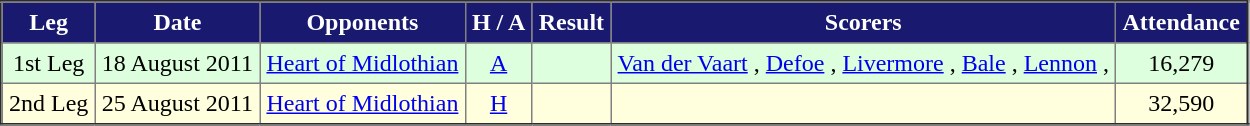<table border="2" cellpadding="4" style="border-collapse:collapse; text-align:center;">
<tr style="background:#191970; color:white">
<th>Leg</th>
<th>Date</th>
<th>Opponents</th>
<th>H / A</th>
<th>Result</th>
<th>Scorers</th>
<th>Attendance</th>
</tr>
<tr bgcolor="#ddffdd">
<td>1st Leg</td>
<td>18 August 2011</td>
<td><a href='#'>Heart of Midlothian</a></td>
<td><a href='#'>A</a></td>
<td></td>
<td><a href='#'>Van der Vaart</a> , <a href='#'>Defoe</a> , <a href='#'>Livermore</a> , <a href='#'>Bale</a> , <a href='#'>Lennon</a> ,</td>
<td>16,279</td>
</tr>
<tr bgcolor="#ffffdd">
<td>2nd Leg</td>
<td>25 August 2011</td>
<td><a href='#'>Heart of Midlothian</a></td>
<td><a href='#'>H</a></td>
<td></td>
<td></td>
<td>32,590</td>
</tr>
<tr bgcolor="#ddffdd">
</tr>
</table>
